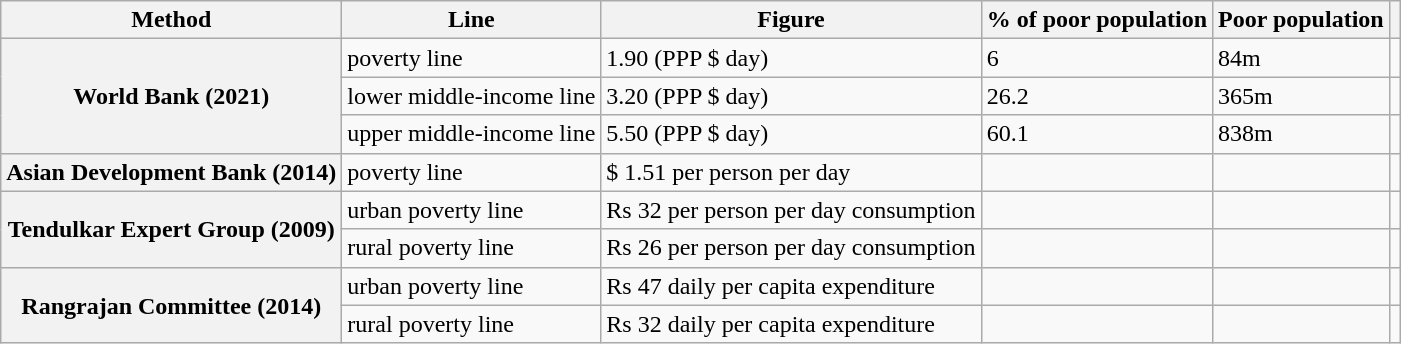<table class="wikitable">
<tr>
<th>Method</th>
<th>Line</th>
<th>Figure</th>
<th>% of poor population</th>
<th>Poor population</th>
<th></th>
</tr>
<tr>
<th rowspan="3">World Bank (2021)</th>
<td>poverty line</td>
<td>1.90 (PPP $ day)</td>
<td>6</td>
<td>84m</td>
<td></td>
</tr>
<tr>
<td>lower middle-income line</td>
<td>3.20 (PPP $ day)</td>
<td>26.2</td>
<td>365m</td>
<td></td>
</tr>
<tr>
<td>upper middle-income line</td>
<td>5.50 (PPP $ day)</td>
<td>60.1</td>
<td>838m</td>
<td></td>
</tr>
<tr>
<th>Asian Development Bank (2014)</th>
<td>poverty line</td>
<td>$ 1.51 per person per day</td>
<td></td>
<td></td>
<td></td>
</tr>
<tr>
<th rowspan="2">Tendulkar Expert Group (2009)</th>
<td>urban poverty line</td>
<td>Rs 32 per person per day consumption</td>
<td></td>
<td></td>
<td></td>
</tr>
<tr>
<td>rural poverty line</td>
<td>Rs 26 per person per day consumption</td>
<td></td>
<td></td>
<td></td>
</tr>
<tr>
<th rowspan="2">Rangrajan Committee (2014)</th>
<td>urban poverty line</td>
<td>Rs 47 daily per capita expenditure</td>
<td></td>
<td></td>
<td></td>
</tr>
<tr>
<td>rural poverty line</td>
<td>Rs 32 daily per capita expenditure</td>
<td></td>
<td></td>
<td></td>
</tr>
</table>
